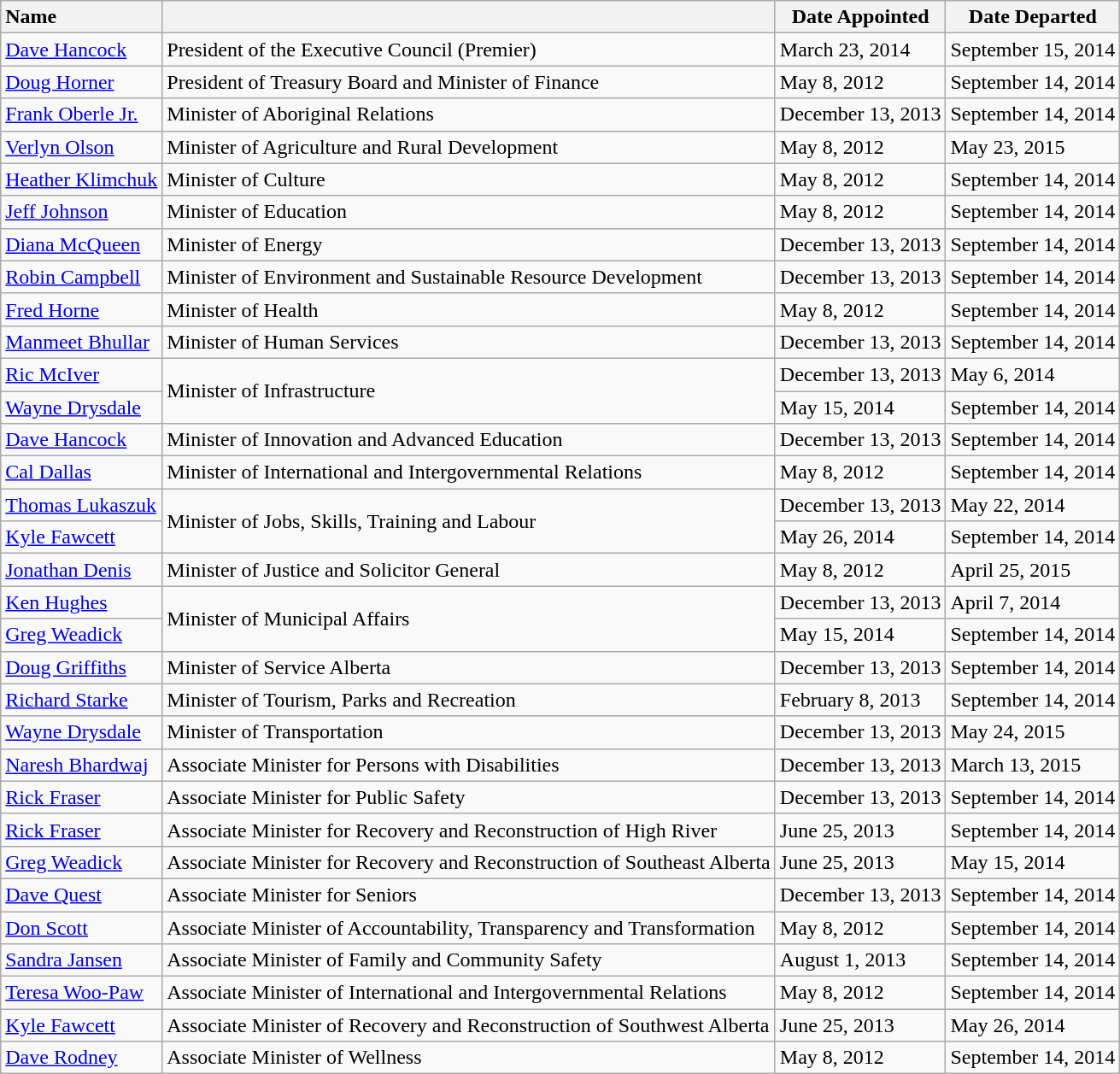<table class="wikitable sortable" style="text-align:left;">
<tr>
<th style="text-align:left;">Name</th>
<th></th>
<th>Date Appointed</th>
<th>Date Departed</th>
</tr>
<tr>
<td style="text-align:left;"><a href='#'>Dave Hancock</a></td>
<td>President of the Executive Council (Premier)</td>
<td>March 23, 2014</td>
<td>September 15, 2014</td>
</tr>
<tr>
<td><a href='#'>Doug Horner</a></td>
<td>President of Treasury Board and Minister of Finance</td>
<td>May 8, 2012</td>
<td>September 14, 2014</td>
</tr>
<tr>
<td><a href='#'>Frank Oberle Jr.</a></td>
<td>Minister of Aboriginal Relations</td>
<td>December 13, 2013</td>
<td>September 14, 2014</td>
</tr>
<tr>
<td style="text-align:left;"><a href='#'>Verlyn Olson</a></td>
<td>Minister of Agriculture and Rural Development</td>
<td>May 8, 2012</td>
<td>May 23, 2015</td>
</tr>
<tr>
<td style="text-align:left;"><a href='#'>Heather Klimchuk</a></td>
<td>Minister of Culture</td>
<td>May 8, 2012</td>
<td>September 14, 2014</td>
</tr>
<tr>
<td style="text-align:left;"><a href='#'>Jeff Johnson</a></td>
<td>Minister of Education</td>
<td>May 8, 2012</td>
<td>September 14, 2014</td>
</tr>
<tr>
<td style="text-align:left;"><a href='#'>Diana McQueen</a></td>
<td>Minister of Energy</td>
<td>December 13, 2013</td>
<td>September 14, 2014</td>
</tr>
<tr style="text-align:left;">
<td><a href='#'>Robin Campbell</a></td>
<td>Minister of Environment and Sustainable Resource Development</td>
<td>December 13, 2013</td>
<td>September 14, 2014</td>
</tr>
<tr style="text-align:left;">
<td><a href='#'>Fred Horne</a></td>
<td>Minister of Health</td>
<td>May 8, 2012</td>
<td>September 14, 2014</td>
</tr>
<tr>
<td><a href='#'>Manmeet Bhullar</a></td>
<td>Minister of Human Services</td>
<td>December 13, 2013</td>
<td>September 14, 2014</td>
</tr>
<tr>
<td><a href='#'>Ric McIver</a></td>
<td rowspan="2">Minister of Infrastructure</td>
<td>December 13, 2013</td>
<td>May 6, 2014</td>
</tr>
<tr>
<td><a href='#'>Wayne Drysdale</a></td>
<td>May 15, 2014</td>
<td>September 14, 2014</td>
</tr>
<tr>
<td><a href='#'>Dave Hancock</a></td>
<td>Minister of Innovation and Advanced Education</td>
<td>December 13, 2013</td>
<td>September 14, 2014</td>
</tr>
<tr>
<td><a href='#'>Cal Dallas</a></td>
<td>Minister of International and Intergovernmental Relations</td>
<td>May 8, 2012</td>
<td>September 14, 2014</td>
</tr>
<tr>
<td><a href='#'>Thomas Lukaszuk</a></td>
<td rowspan="2">Minister of Jobs, Skills, Training and Labour</td>
<td>December 13, 2013</td>
<td>May 22, 2014</td>
</tr>
<tr>
<td><a href='#'>Kyle Fawcett</a></td>
<td>May 26, 2014</td>
<td>September 14, 2014</td>
</tr>
<tr>
<td><a href='#'>Jonathan Denis</a></td>
<td>Minister of Justice and Solicitor General</td>
<td>May 8, 2012</td>
<td>April 25, 2015</td>
</tr>
<tr>
<td><a href='#'>Ken Hughes</a></td>
<td rowspan="2">Minister of Municipal Affairs</td>
<td>December 13, 2013</td>
<td>April 7, 2014</td>
</tr>
<tr>
<td><a href='#'>Greg Weadick</a></td>
<td>May 15, 2014</td>
<td>September 14, 2014</td>
</tr>
<tr>
<td><a href='#'>Doug Griffiths</a></td>
<td>Minister of Service Alberta</td>
<td>December 13, 2013</td>
<td>September 14, 2014</td>
</tr>
<tr>
<td><a href='#'>Richard Starke</a></td>
<td>Minister of Tourism, Parks and Recreation</td>
<td>February 8, 2013</td>
<td>September 14, 2014</td>
</tr>
<tr>
<td><a href='#'>Wayne Drysdale</a></td>
<td>Minister of Transportation</td>
<td>December 13, 2013</td>
<td>May 24, 2015</td>
</tr>
<tr>
<td><a href='#'>Naresh Bhardwaj</a></td>
<td>Associate Minister for Persons with Disabilities</td>
<td>December 13, 2013</td>
<td>March 13, 2015</td>
</tr>
<tr>
<td><a href='#'>Rick Fraser</a></td>
<td>Associate Minister for Public Safety</td>
<td>December 13, 2013</td>
<td>September 14, 2014</td>
</tr>
<tr>
<td><a href='#'>Rick Fraser</a></td>
<td>Associate Minister for Recovery and Reconstruction of High River</td>
<td>June 25, 2013</td>
<td>September 14, 2014</td>
</tr>
<tr>
<td><a href='#'>Greg Weadick</a></td>
<td>Associate Minister for Recovery and Reconstruction of Southeast Alberta</td>
<td>June 25, 2013</td>
<td>May 15, 2014</td>
</tr>
<tr>
<td><a href='#'>Dave Quest</a></td>
<td>Associate Minister for Seniors</td>
<td>December 13, 2013</td>
<td>September 14, 2014</td>
</tr>
<tr>
<td><a href='#'>Don Scott</a></td>
<td>Associate Minister of Accountability, Transparency and Transformation</td>
<td>May 8, 2012</td>
<td>September 14, 2014</td>
</tr>
<tr>
<td><a href='#'>Sandra Jansen</a></td>
<td>Associate Minister of Family and Community Safety</td>
<td>August 1, 2013</td>
<td>September 14, 2014</td>
</tr>
<tr>
<td><a href='#'>Teresa Woo-Paw</a></td>
<td>Associate Minister of International and Intergovernmental Relations</td>
<td>May 8, 2012</td>
<td>September 14, 2014</td>
</tr>
<tr>
<td><a href='#'>Kyle Fawcett</a></td>
<td>Associate Minister of Recovery and Reconstruction of Southwest Alberta</td>
<td>June 25, 2013</td>
<td>May 26, 2014</td>
</tr>
<tr>
<td><a href='#'>Dave Rodney</a></td>
<td>Associate Minister of Wellness</td>
<td>May 8, 2012</td>
<td>September 14, 2014</td>
</tr>
</table>
